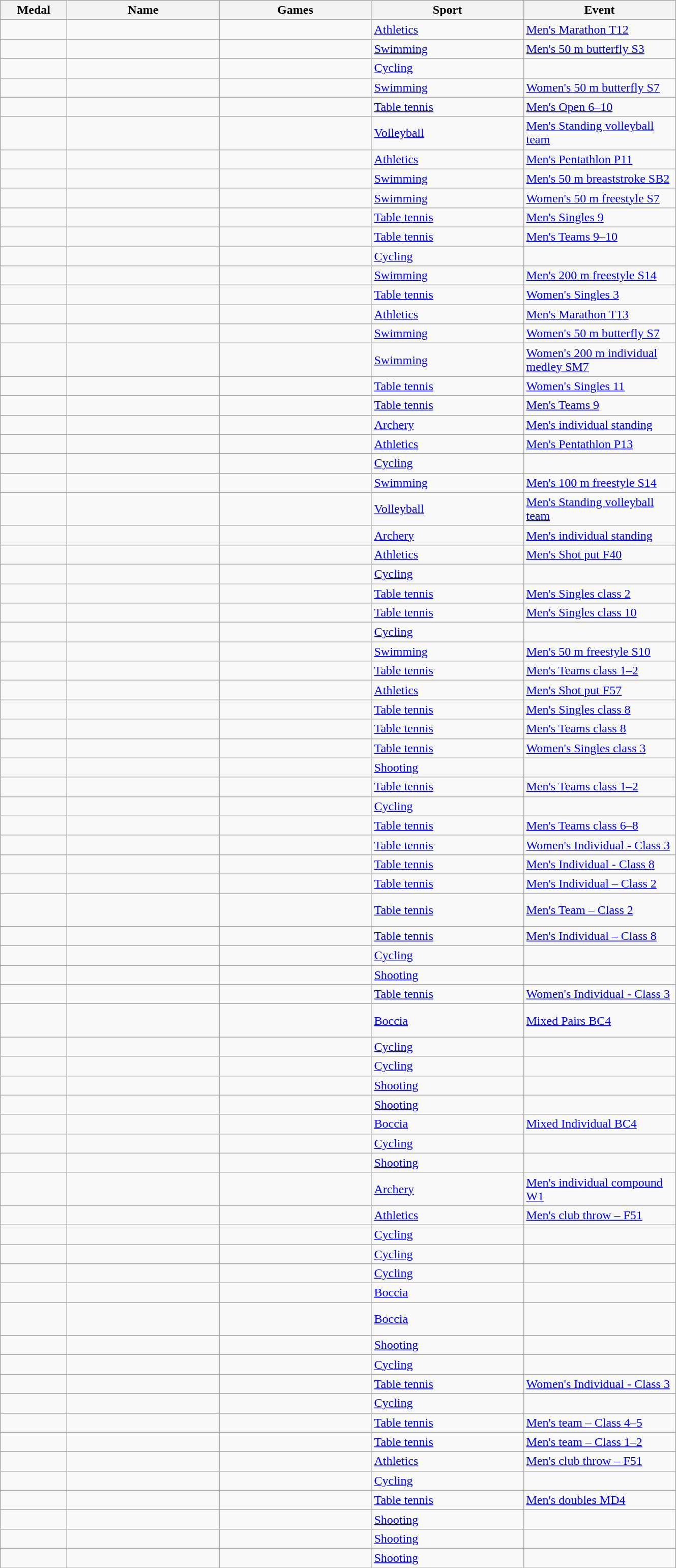<table class="wikitable sortable">
<tr>
<th style="width:5em">Medal</th>
<th style="width:12em">Name</th>
<th style="width:12em">Games</th>
<th style="width:12em">Sport</th>
<th style="width:12em">Event</th>
</tr>
<tr>
<td></td>
<td></td>
<td></td>
<td> <a href='#'>Athletics</a></td>
<td><a href='#'>Men's Marathon T12</a></td>
</tr>
<tr>
<td></td>
<td></td>
<td></td>
<td> <a href='#'>Swimming</a></td>
<td><a href='#'>Men's 50 m butterfly S3</a></td>
</tr>
<tr>
<td></td>
<td><br></td>
<td></td>
<td> <a href='#'>Cycling</a></td>
<td></td>
</tr>
<tr>
<td></td>
<td></td>
<td></td>
<td> <a href='#'>Swimming</a></td>
<td><a href='#'>Women's 50 m butterfly S7</a></td>
</tr>
<tr>
<td></td>
<td></td>
<td></td>
<td> <a href='#'>Table tennis</a></td>
<td><a href='#'>Men's Open 6–10</a></td>
</tr>
<tr>
<td></td>
<td></td>
<td></td>
<td> <a href='#'>Volleyball</a></td>
<td><a href='#'>Men's Standing volleyball team</a></td>
</tr>
<tr>
<td></td>
<td></td>
<td></td>
<td> <a href='#'>Athletics</a></td>
<td><a href='#'>Men's Pentathlon P11</a></td>
</tr>
<tr>
<td></td>
<td></td>
<td></td>
<td> <a href='#'>Swimming</a></td>
<td><a href='#'>Men's 50 m breaststroke SB2</a></td>
</tr>
<tr>
<td></td>
<td></td>
<td></td>
<td> <a href='#'>Swimming</a></td>
<td><a href='#'>Women's 50 m freestyle S7</a></td>
</tr>
<tr>
<td></td>
<td></td>
<td></td>
<td> <a href='#'>Table tennis</a></td>
<td><a href='#'>Men's Singles 9</a></td>
</tr>
<tr>
<td></td>
<td><br></td>
<td></td>
<td> <a href='#'>Table tennis</a></td>
<td><a href='#'>Men's Teams 9–10</a></td>
</tr>
<tr>
<td></td>
<td></td>
<td></td>
<td> <a href='#'>Cycling</a></td>
<td></td>
</tr>
<tr>
<td></td>
<td></td>
<td></td>
<td> <a href='#'>Swimming</a></td>
<td><a href='#'>Men's 200 m freestyle S14</a></td>
</tr>
<tr>
<td></td>
<td></td>
<td></td>
<td> <a href='#'>Table tennis</a></td>
<td><a href='#'>Women's Singles 3</a></td>
</tr>
<tr>
<td></td>
<td></td>
<td></td>
<td> <a href='#'>Athletics</a></td>
<td><a href='#'>Men's Marathon T13</a></td>
</tr>
<tr>
<td></td>
<td></td>
<td></td>
<td> <a href='#'>Swimming</a></td>
<td><a href='#'>Women's 50 m butterfly S7</a></td>
</tr>
<tr>
<td></td>
<td></td>
<td></td>
<td> <a href='#'>Swimming</a></td>
<td><a href='#'>Women's 200 m individual medley SM7</a></td>
</tr>
<tr>
<td></td>
<td></td>
<td></td>
<td> <a href='#'>Table tennis</a></td>
<td><a href='#'>Women's Singles 11</a></td>
</tr>
<tr>
<td></td>
<td><br></td>
<td></td>
<td> <a href='#'>Table tennis</a></td>
<td><a href='#'>Men's Teams 9</a></td>
</tr>
<tr>
<td></td>
<td></td>
<td></td>
<td> <a href='#'>Archery</a></td>
<td><a href='#'>Men's individual standing</a></td>
</tr>
<tr>
<td></td>
<td></td>
<td></td>
<td> <a href='#'>Athletics</a></td>
<td><a href='#'>Men's Pentathlon P13</a></td>
</tr>
<tr>
<td></td>
<td><br></td>
<td></td>
<td> <a href='#'>Cycling</a></td>
<td></td>
</tr>
<tr>
<td></td>
<td></td>
<td></td>
<td> <a href='#'>Swimming</a></td>
<td><a href='#'>Men's 100 m freestyle S14</a></td>
</tr>
<tr>
<td></td>
<td></td>
<td></td>
<td> <a href='#'>Volleyball</a></td>
<td><a href='#'>Men's Standing volleyball team</a></td>
</tr>
<tr>
<td></td>
<td></td>
<td></td>
<td> <a href='#'>Archery</a></td>
<td><a href='#'>Men's individual standing</a></td>
</tr>
<tr>
<td></td>
<td></td>
<td></td>
<td> <a href='#'>Athletics</a></td>
<td><a href='#'>Men's Shot put F40</a></td>
</tr>
<tr>
<td></td>
<td></td>
<td></td>
<td> <a href='#'>Cycling</a></td>
<td></td>
</tr>
<tr>
<td></td>
<td></td>
<td></td>
<td> <a href='#'>Table tennis</a></td>
<td><a href='#'>Men's Singles class 2</a></td>
</tr>
<tr>
<td></td>
<td></td>
<td></td>
<td> <a href='#'>Table tennis</a></td>
<td><a href='#'>Men's Singles class 10</a></td>
</tr>
<tr>
<td></td>
<td></td>
<td></td>
<td> <a href='#'>Cycling</a></td>
<td></td>
</tr>
<tr>
<td></td>
<td></td>
<td></td>
<td> <a href='#'>Swimming</a></td>
<td><a href='#'>Men's 50 m freestyle S10</a></td>
</tr>
<tr>
<td></td>
<td><br></td>
<td></td>
<td> <a href='#'>Table tennis</a></td>
<td><a href='#'>Men's Teams class 1–2</a></td>
</tr>
<tr>
<td></td>
<td></td>
<td></td>
<td> <a href='#'>Athletics</a></td>
<td><a href='#'>Men's Shot put F57</a></td>
</tr>
<tr>
<td></td>
<td></td>
<td></td>
<td> <a href='#'>Table tennis</a></td>
<td><a href='#'>Men's Singles class 8</a></td>
</tr>
<tr>
<td></td>
<td><br></td>
<td></td>
<td> <a href='#'>Table tennis</a></td>
<td><a href='#'>Men's Teams class 8</a></td>
</tr>
<tr>
<td></td>
<td></td>
<td></td>
<td> <a href='#'>Table tennis</a></td>
<td><a href='#'>Women's Singles class 3</a></td>
</tr>
<tr>
<td></td>
<td></td>
<td></td>
<td> <a href='#'>Shooting</a></td>
<td></td>
</tr>
<tr>
<td></td>
<td><br></td>
<td></td>
<td> <a href='#'>Table tennis</a></td>
<td><a href='#'>Men's Teams class 1–2</a></td>
</tr>
<tr>
<td></td>
<td></td>
<td></td>
<td> <a href='#'>Cycling</a></td>
<td></td>
</tr>
<tr>
<td></td>
<td><br></td>
<td></td>
<td> <a href='#'>Table tennis</a></td>
<td><a href='#'>Men's Teams class 6–8</a></td>
</tr>
<tr>
<td></td>
<td></td>
<td></td>
<td> <a href='#'>Table tennis</a></td>
<td><a href='#'>Women's Individual - Class 3</a></td>
</tr>
<tr>
<td></td>
<td></td>
<td></td>
<td> <a href='#'>Table tennis</a></td>
<td><a href='#'>Men's Individual - Class 8</a></td>
</tr>
<tr>
<td></td>
<td></td>
<td></td>
<td> <a href='#'>Table tennis</a></td>
<td><a href='#'>Men's Individual – Class 2</a></td>
</tr>
<tr>
<td></td>
<td><br><br></td>
<td></td>
<td> <a href='#'>Table tennis</a></td>
<td><a href='#'>Men's Team – Class 2</a></td>
</tr>
<tr>
<td></td>
<td></td>
<td></td>
<td> <a href='#'>Table tennis</a></td>
<td><a href='#'>Men's Individual – Class 8</a></td>
</tr>
<tr>
<td></td>
<td></td>
<td></td>
<td> <a href='#'>Cycling</a></td>
<td></td>
</tr>
<tr>
<td></td>
<td></td>
<td></td>
<td> <a href='#'>Shooting</a></td>
<td></td>
</tr>
<tr>
<td></td>
<td></td>
<td></td>
<td> <a href='#'>Table tennis</a></td>
<td><a href='#'>Women's Individual - Class 3</a></td>
</tr>
<tr>
<td></td>
<td><br><br></td>
<td></td>
<td> <a href='#'>Boccia</a></td>
<td><a href='#'>Mixed Pairs BC4</a></td>
</tr>
<tr>
<td></td>
<td></td>
<td></td>
<td> <a href='#'>Cycling</a></td>
<td></td>
</tr>
<tr>
<td></td>
<td></td>
<td></td>
<td> <a href='#'>Cycling</a></td>
<td></td>
</tr>
<tr>
<td></td>
<td></td>
<td></td>
<td> <a href='#'>Shooting</a></td>
<td></td>
</tr>
<tr>
<td></td>
<td></td>
<td></td>
<td> <a href='#'>Shooting</a></td>
<td></td>
</tr>
<tr>
<td></td>
<td></td>
<td></td>
<td> <a href='#'>Boccia</a></td>
<td><a href='#'>Mixed Individual BC4</a></td>
</tr>
<tr>
<td></td>
<td></td>
<td></td>
<td> <a href='#'>Cycling</a></td>
<td></td>
</tr>
<tr>
<td></td>
<td></td>
<td></td>
<td> <a href='#'>Shooting</a></td>
<td></td>
</tr>
<tr>
<td></td>
<td></td>
<td></td>
<td> <a href='#'>Archery</a></td>
<td><a href='#'>Men's individual compound W1</a></td>
</tr>
<tr>
<td></td>
<td></td>
<td></td>
<td> <a href='#'>Athletics</a></td>
<td><a href='#'>Men's club throw – F51</a></td>
</tr>
<tr>
<td></td>
<td></td>
<td></td>
<td> <a href='#'>Cycling</a></td>
<td></td>
</tr>
<tr>
<td></td>
<td></td>
<td></td>
<td> <a href='#'>Cycling</a></td>
<td></td>
</tr>
<tr>
<td></td>
<td></td>
<td></td>
<td> <a href='#'>Cycling</a></td>
<td></td>
</tr>
<tr>
<td></td>
<td></td>
<td></td>
<td> <a href='#'>Boccia</a></td>
<td></td>
</tr>
<tr>
<td></td>
<td><br><br></td>
<td></td>
<td> <a href='#'>Boccia</a></td>
<td></td>
</tr>
<tr>
<td></td>
<td></td>
<td></td>
<td> <a href='#'>Shooting</a></td>
<td></td>
</tr>
<tr>
<td></td>
<td></td>
<td></td>
<td> <a href='#'>Cycling</a></td>
<td></td>
</tr>
<tr>
<td></td>
<td></td>
<td></td>
<td> <a href='#'>Table tennis</a></td>
<td><a href='#'>Women's Individual - Class 3</a></td>
</tr>
<tr>
<td></td>
<td></td>
<td></td>
<td> <a href='#'>Cycling</a></td>
<td></td>
</tr>
<tr>
<td></td>
<td><br></td>
<td></td>
<td> <a href='#'>Table tennis</a></td>
<td><a href='#'>Men's team – Class 4–5</a></td>
</tr>
<tr>
<td></td>
<td><br></td>
<td></td>
<td> <a href='#'>Table tennis</a></td>
<td><a href='#'>Men's team – Class 1–2</a></td>
</tr>
<tr>
<td></td>
<td></td>
<td></td>
<td> <a href='#'>Athletics</a></td>
<td><a href='#'>Men's club throw – F51</a></td>
</tr>
<tr>
<td></td>
<td></td>
<td></td>
<td> <a href='#'>Cycling</a></td>
<td></td>
</tr>
<tr>
<td></td>
<td><br></td>
<td></td>
<td> <a href='#'>Table tennis</a></td>
<td><a href='#'>Men's doubles MD4</a></td>
</tr>
<tr>
<td></td>
<td></td>
<td></td>
<td> <a href='#'>Shooting</a></td>
<td></td>
</tr>
<tr>
<td></td>
<td></td>
<td></td>
<td> <a href='#'>Shooting</a></td>
<td></td>
</tr>
<tr>
<td></td>
<td></td>
<td></td>
<td> <a href='#'>Shooting</a></td>
<td></td>
</tr>
<tr>
</tr>
</table>
